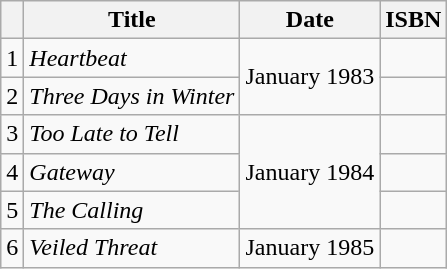<table class="wikitable">
<tr>
<th></th>
<th>Title</th>
<th>Date</th>
<th>ISBN</th>
</tr>
<tr>
<td>1</td>
<td><em>Heartbeat</em></td>
<td rowspan="2">January 1983</td>
<td></td>
</tr>
<tr>
<td>2</td>
<td><em>Three Days in Winter</em></td>
<td></td>
</tr>
<tr>
<td>3</td>
<td><em>Too Late to Tell</em></td>
<td rowspan="3">January 1984</td>
<td></td>
</tr>
<tr>
<td>4</td>
<td><em>Gateway</em></td>
<td></td>
</tr>
<tr>
<td>5</td>
<td><em>The Calling</em></td>
<td></td>
</tr>
<tr>
<td>6</td>
<td><em>Veiled Threat</em></td>
<td>January 1985</td>
<td></td>
</tr>
</table>
